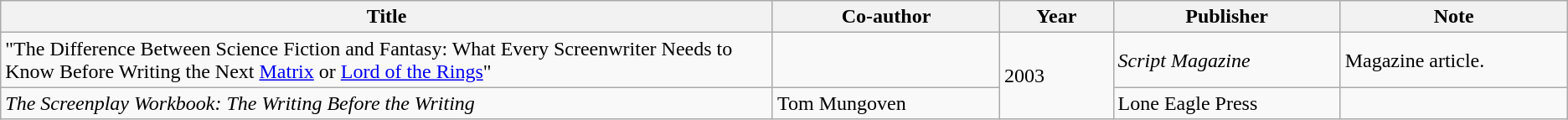<table class="wikitable">
<tr>
<th scope="col" width="34%">Title</th>
<th scope="col" width="10%">Co-author</th>
<th scope="col" width="5%">Year</th>
<th scope="col" width="10%">Publisher</th>
<th scope="col" width="10%">Note</th>
</tr>
<tr>
<td>"The Difference Between Science Fiction and Fantasy: What Every Screenwriter Needs to Know Before Writing the Next <a href='#'>Matrix</a> or <a href='#'>Lord of the Rings</a>"</td>
<td></td>
<td rowspan="2">2003</td>
<td><em>Script Magazine</em></td>
<td>Magazine article.</td>
</tr>
<tr>
<td><em>The Screenplay Workbook: The Writing Before the Writing</em></td>
<td>Tom Mungoven</td>
<td>Lone Eagle Press</td>
<td></td>
</tr>
</table>
